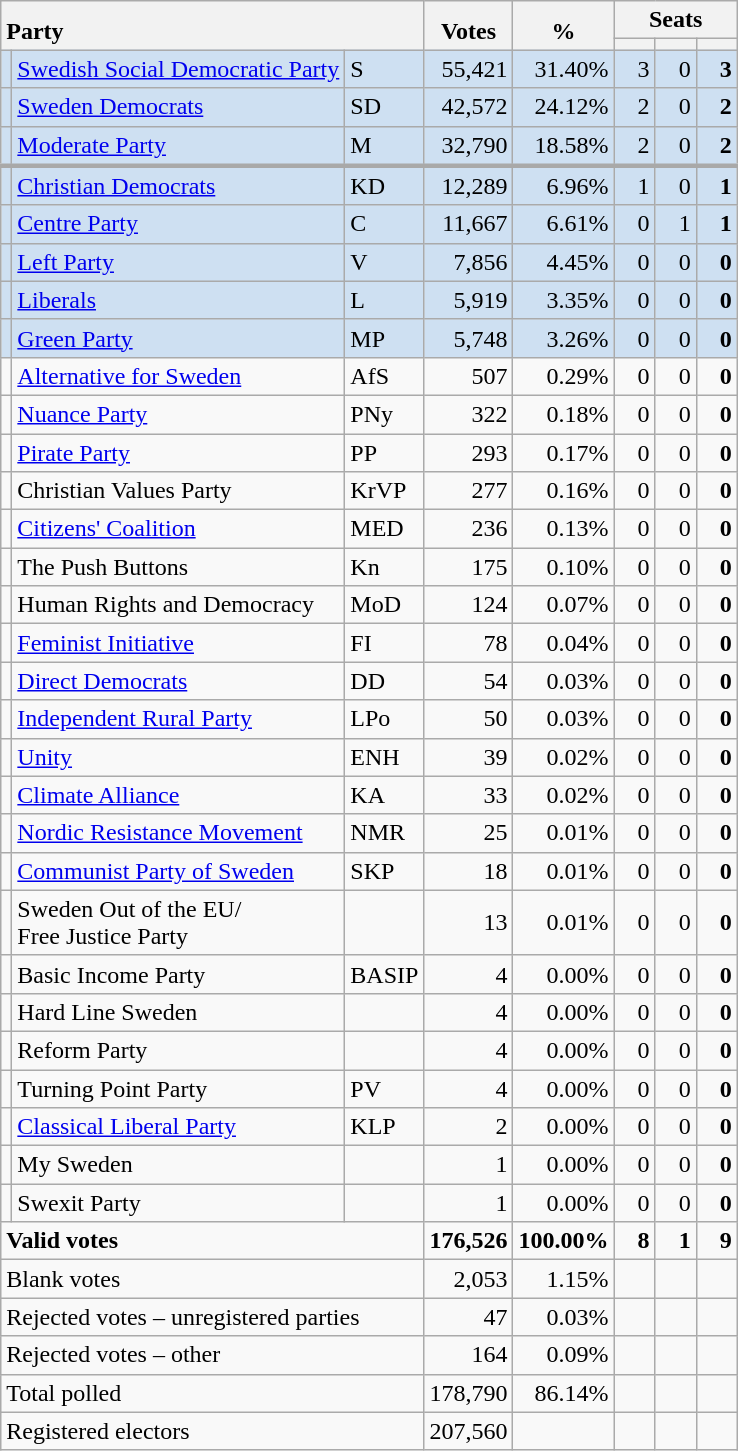<table class="wikitable" border="1" style="text-align:right;">
<tr>
<th style="text-align:left;" valign=bottom rowspan=2 colspan=3>Party</th>
<th align=center valign=bottom rowspan=2 width="50">Votes</th>
<th align=center valign=bottom rowspan=2 width="50">%</th>
<th colspan=3>Seats</th>
</tr>
<tr>
<th align=center valign=bottom width="20"><small></small></th>
<th align=center valign=bottom width="20"><small><a href='#'></a></small></th>
<th align=center valign=bottom width="20"><small></small></th>
</tr>
<tr style="background:#CEE0F2;">
<td></td>
<td align=left style="white-space: nowrap;"><a href='#'>Swedish Social Democratic Party</a></td>
<td align=left>S</td>
<td>55,421</td>
<td>31.40%</td>
<td>3</td>
<td>0</td>
<td><strong>3</strong></td>
</tr>
<tr style="background:#CEE0F2;">
<td></td>
<td align=left><a href='#'>Sweden Democrats</a></td>
<td align=left>SD</td>
<td>42,572</td>
<td>24.12%</td>
<td>2</td>
<td>0</td>
<td><strong>2</strong></td>
</tr>
<tr style="background:#CEE0F2;">
<td></td>
<td align=left><a href='#'>Moderate Party</a></td>
<td align=left>M</td>
<td>32,790</td>
<td>18.58%</td>
<td>2</td>
<td>0</td>
<td><strong>2</strong></td>
</tr>
<tr style="background:#CEE0F2; border-top:3px solid darkgray;">
<td></td>
<td align=left><a href='#'>Christian Democrats</a></td>
<td align=left>KD</td>
<td>12,289</td>
<td>6.96%</td>
<td>1</td>
<td>0</td>
<td><strong>1</strong></td>
</tr>
<tr style="background:#CEE0F2;">
<td></td>
<td align=left><a href='#'>Centre Party</a></td>
<td align=left>C</td>
<td>11,667</td>
<td>6.61%</td>
<td>0</td>
<td>1</td>
<td><strong>1</strong></td>
</tr>
<tr style="background:#CEE0F2;">
<td></td>
<td align=left><a href='#'>Left Party</a></td>
<td align=left>V</td>
<td>7,856</td>
<td>4.45%</td>
<td>0</td>
<td>0</td>
<td><strong>0</strong></td>
</tr>
<tr style="background:#CEE0F2;">
<td></td>
<td align=left><a href='#'>Liberals</a></td>
<td align=left>L</td>
<td>5,919</td>
<td>3.35%</td>
<td>0</td>
<td>0</td>
<td><strong>0</strong></td>
</tr>
<tr style="background:#CEE0F2;">
<td></td>
<td align=left><a href='#'>Green Party</a></td>
<td align=left>MP</td>
<td>5,748</td>
<td>3.26%</td>
<td>0</td>
<td>0</td>
<td><strong>0</strong></td>
</tr>
<tr>
<td></td>
<td align=left><a href='#'>Alternative for Sweden</a></td>
<td align=left>AfS</td>
<td>507</td>
<td>0.29%</td>
<td>0</td>
<td>0</td>
<td><strong>0</strong></td>
</tr>
<tr>
<td></td>
<td align=left><a href='#'>Nuance Party</a></td>
<td align=left>PNy</td>
<td>322</td>
<td>0.18%</td>
<td>0</td>
<td>0</td>
<td><strong>0</strong></td>
</tr>
<tr>
<td></td>
<td align=left><a href='#'>Pirate Party</a></td>
<td align=left>PP</td>
<td>293</td>
<td>0.17%</td>
<td>0</td>
<td>0</td>
<td><strong>0</strong></td>
</tr>
<tr>
<td></td>
<td align=left>Christian Values Party</td>
<td align=left>KrVP</td>
<td>277</td>
<td>0.16%</td>
<td>0</td>
<td>0</td>
<td><strong>0</strong></td>
</tr>
<tr>
<td></td>
<td align=left><a href='#'>Citizens' Coalition</a></td>
<td align=left>MED</td>
<td>236</td>
<td>0.13%</td>
<td>0</td>
<td>0</td>
<td><strong>0</strong></td>
</tr>
<tr>
<td></td>
<td align=left>The Push Buttons</td>
<td align=left>Kn</td>
<td>175</td>
<td>0.10%</td>
<td>0</td>
<td>0</td>
<td><strong>0</strong></td>
</tr>
<tr>
<td></td>
<td align=left>Human Rights and Democracy</td>
<td align=left>MoD</td>
<td>124</td>
<td>0.07%</td>
<td>0</td>
<td>0</td>
<td><strong>0</strong></td>
</tr>
<tr>
<td></td>
<td align=left><a href='#'>Feminist Initiative</a></td>
<td align=left>FI</td>
<td>78</td>
<td>0.04%</td>
<td>0</td>
<td>0</td>
<td><strong>0</strong></td>
</tr>
<tr>
<td></td>
<td align=left><a href='#'>Direct Democrats</a></td>
<td align=left>DD</td>
<td>54</td>
<td>0.03%</td>
<td>0</td>
<td>0</td>
<td><strong>0</strong></td>
</tr>
<tr>
<td></td>
<td align=left><a href='#'>Independent Rural Party</a></td>
<td align=left>LPo</td>
<td>50</td>
<td>0.03%</td>
<td>0</td>
<td>0</td>
<td><strong>0</strong></td>
</tr>
<tr>
<td></td>
<td align=left><a href='#'>Unity</a></td>
<td align=left>ENH</td>
<td>39</td>
<td>0.02%</td>
<td>0</td>
<td>0</td>
<td><strong>0</strong></td>
</tr>
<tr>
<td></td>
<td align=left><a href='#'>Climate Alliance</a></td>
<td align=left>KA</td>
<td>33</td>
<td>0.02%</td>
<td>0</td>
<td>0</td>
<td><strong>0</strong></td>
</tr>
<tr>
<td></td>
<td align=left><a href='#'>Nordic Resistance Movement</a></td>
<td align=left>NMR</td>
<td>25</td>
<td>0.01%</td>
<td>0</td>
<td>0</td>
<td><strong>0</strong></td>
</tr>
<tr>
<td></td>
<td align=left><a href='#'>Communist Party of Sweden</a></td>
<td align=left>SKP</td>
<td>18</td>
<td>0.01%</td>
<td>0</td>
<td>0</td>
<td><strong>0</strong></td>
</tr>
<tr>
<td></td>
<td align=left>Sweden Out of the EU/<br>Free Justice Party</td>
<td align=left></td>
<td>13</td>
<td>0.01%</td>
<td>0</td>
<td>0</td>
<td><strong>0</strong></td>
</tr>
<tr>
<td></td>
<td align=left>Basic Income Party</td>
<td align=left>BASIP</td>
<td>4</td>
<td>0.00%</td>
<td>0</td>
<td>0</td>
<td><strong>0</strong></td>
</tr>
<tr>
<td></td>
<td align=left>Hard Line Sweden</td>
<td align=left></td>
<td>4</td>
<td>0.00%</td>
<td>0</td>
<td>0</td>
<td><strong>0</strong></td>
</tr>
<tr>
<td></td>
<td align=left>Reform Party</td>
<td align=left></td>
<td>4</td>
<td>0.00%</td>
<td>0</td>
<td>0</td>
<td><strong>0</strong></td>
</tr>
<tr>
<td></td>
<td align=left>Turning Point Party</td>
<td align=left>PV</td>
<td>4</td>
<td>0.00%</td>
<td>0</td>
<td>0</td>
<td><strong>0</strong></td>
</tr>
<tr>
<td></td>
<td align=left><a href='#'>Classical Liberal Party</a></td>
<td align=left>KLP</td>
<td>2</td>
<td>0.00%</td>
<td>0</td>
<td>0</td>
<td><strong>0</strong></td>
</tr>
<tr>
<td></td>
<td align=left>My Sweden</td>
<td align=left></td>
<td>1</td>
<td>0.00%</td>
<td>0</td>
<td>0</td>
<td><strong>0</strong></td>
</tr>
<tr>
<td></td>
<td align=left>Swexit Party</td>
<td align=left></td>
<td>1</td>
<td>0.00%</td>
<td>0</td>
<td>0</td>
<td><strong>0</strong></td>
</tr>
<tr style="font-weight:bold">
<td align=left colspan=3>Valid votes</td>
<td>176,526</td>
<td>100.00%</td>
<td>8</td>
<td>1</td>
<td>9</td>
</tr>
<tr>
<td align=left colspan=3>Blank votes</td>
<td>2,053</td>
<td>1.15%</td>
<td></td>
<td></td>
<td></td>
</tr>
<tr>
<td align=left colspan=3>Rejected votes – unregistered parties</td>
<td>47</td>
<td>0.03%</td>
<td></td>
<td></td>
<td></td>
</tr>
<tr>
<td align=left colspan=3>Rejected votes – other</td>
<td>164</td>
<td>0.09%</td>
<td></td>
<td></td>
<td></td>
</tr>
<tr>
<td align=left colspan=3>Total polled</td>
<td>178,790</td>
<td>86.14%</td>
<td></td>
<td></td>
<td></td>
</tr>
<tr>
<td align=left colspan=3>Registered electors</td>
<td>207,560</td>
<td></td>
<td></td>
<td></td>
<td></td>
</tr>
</table>
